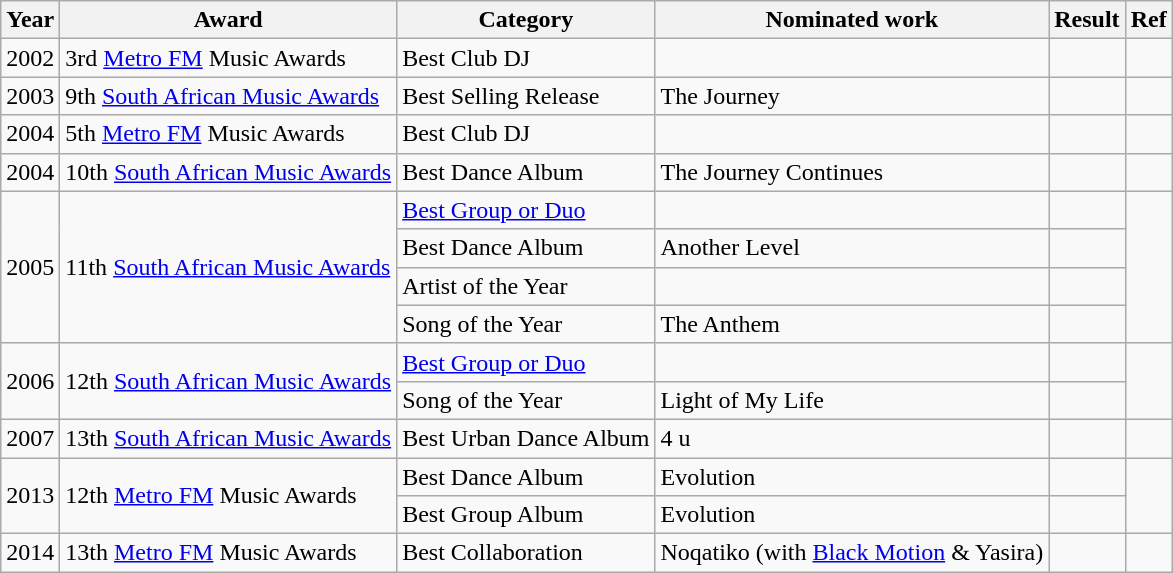<table class=wikitable>
<tr>
<th>Year</th>
<th>Award</th>
<th>Category</th>
<th>Nominated work</th>
<th>Result</th>
<th>Ref</th>
</tr>
<tr>
<td rowspan="1">2002</td>
<td rowspan="1">3rd <a href='#'>Metro FM</a> Music Awards</td>
<td>Best Club DJ</td>
<td></td>
<td></td>
<td rowspan="1"></td>
</tr>
<tr>
<td rowspan="1">2003</td>
<td rowspan="1">9th <a href='#'>South African Music Awards</a></td>
<td>Best Selling Release</td>
<td>The Journey</td>
<td></td>
<td rowspan="1"></td>
</tr>
<tr>
<td rowspan="1">2004</td>
<td rowspan="1">5th <a href='#'>Metro FM</a> Music Awards</td>
<td>Best Club DJ</td>
<td></td>
<td></td>
<td rowspan="1"></td>
</tr>
<tr>
<td rowspan="1">2004</td>
<td rowspan="1">10th <a href='#'>South African Music Awards</a></td>
<td>Best Dance Album</td>
<td>The Journey Continues</td>
<td></td>
<td rowspan="1"></td>
</tr>
<tr>
<td rowspan="4">2005</td>
<td rowspan="4">11th <a href='#'>South African Music Awards</a></td>
<td><a href='#'>Best Group or Duo</a></td>
<td></td>
<td></td>
<td rowspan="4"></td>
</tr>
<tr>
<td>Best Dance Album</td>
<td>Another Level</td>
<td></td>
</tr>
<tr>
<td>Artist of the Year</td>
<td></td>
<td></td>
</tr>
<tr>
<td>Song of the Year</td>
<td>The Anthem</td>
<td></td>
</tr>
<tr>
<td rowspan="2">2006</td>
<td rowspan="2">12th <a href='#'>South African Music Awards</a></td>
<td><a href='#'>Best Group or Duo</a></td>
<td></td>
<td></td>
<td rowspan="2"></td>
</tr>
<tr>
<td>Song of the Year</td>
<td>Light of My Life</td>
<td></td>
</tr>
<tr>
<td rowspan="1">2007</td>
<td rowspan="1">13th <a href='#'>South African Music Awards</a></td>
<td>Best Urban Dance Album</td>
<td>4 u</td>
<td></td>
<td rowspan="1"></td>
</tr>
<tr>
<td rowspan="2">2013</td>
<td rowspan="2">12th <a href='#'>Metro FM</a> Music Awards</td>
<td>Best Dance Album</td>
<td>Evolution</td>
<td></td>
<td rowspan="2"></td>
</tr>
<tr>
<td>Best Group Album</td>
<td>Evolution</td>
<td></td>
</tr>
<tr>
<td rowspan="1">2014</td>
<td rowspan="1">13th <a href='#'>Metro FM</a> Music Awards</td>
<td>Best Collaboration</td>
<td>Noqatiko (with <a href='#'>Black Motion</a> & Yasira)</td>
<td></td>
<td rowspan="1"></td>
</tr>
</table>
